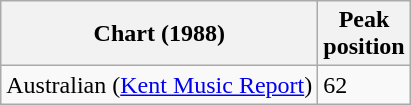<table class="wikitable sortable plainrowheaders">
<tr>
<th scope="col">Chart (1988)</th>
<th scope="col">Peak<br>position</th>
</tr>
<tr>
<td>Australian (<a href='#'>Kent Music Report</a>)</td>
<td>62</td>
</tr>
</table>
